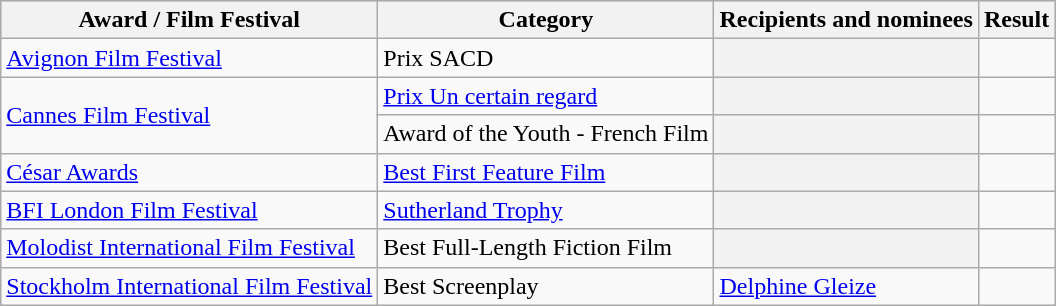<table class="wikitable plainrowheaders sortable">
<tr style="background:#ccc; text-align:center;">
<th scope="col">Award / Film Festival</th>
<th scope="col">Category</th>
<th scope="col">Recipients and nominees</th>
<th scope="col">Result</th>
</tr>
<tr>
<td><a href='#'>Avignon Film Festival</a></td>
<td>Prix SACD</td>
<th></th>
<td></td>
</tr>
<tr>
<td rowspan=2><a href='#'>Cannes Film Festival</a></td>
<td><a href='#'>Prix Un certain regard</a></td>
<th></th>
<td></td>
</tr>
<tr>
<td>Award of the Youth - French Film</td>
<th></th>
<td></td>
</tr>
<tr>
<td><a href='#'>César Awards</a></td>
<td><a href='#'>Best First Feature Film</a></td>
<th></th>
<td></td>
</tr>
<tr>
<td><a href='#'>BFI London Film Festival</a></td>
<td><a href='#'>Sutherland Trophy</a></td>
<th></th>
<td></td>
</tr>
<tr>
<td><a href='#'>Molodist International Film Festival</a></td>
<td>Best Full-Length Fiction Film</td>
<th></th>
<td></td>
</tr>
<tr>
<td><a href='#'>Stockholm International Film Festival</a></td>
<td>Best Screenplay</td>
<td><a href='#'>Delphine Gleize</a></td>
<td></td>
</tr>
</table>
